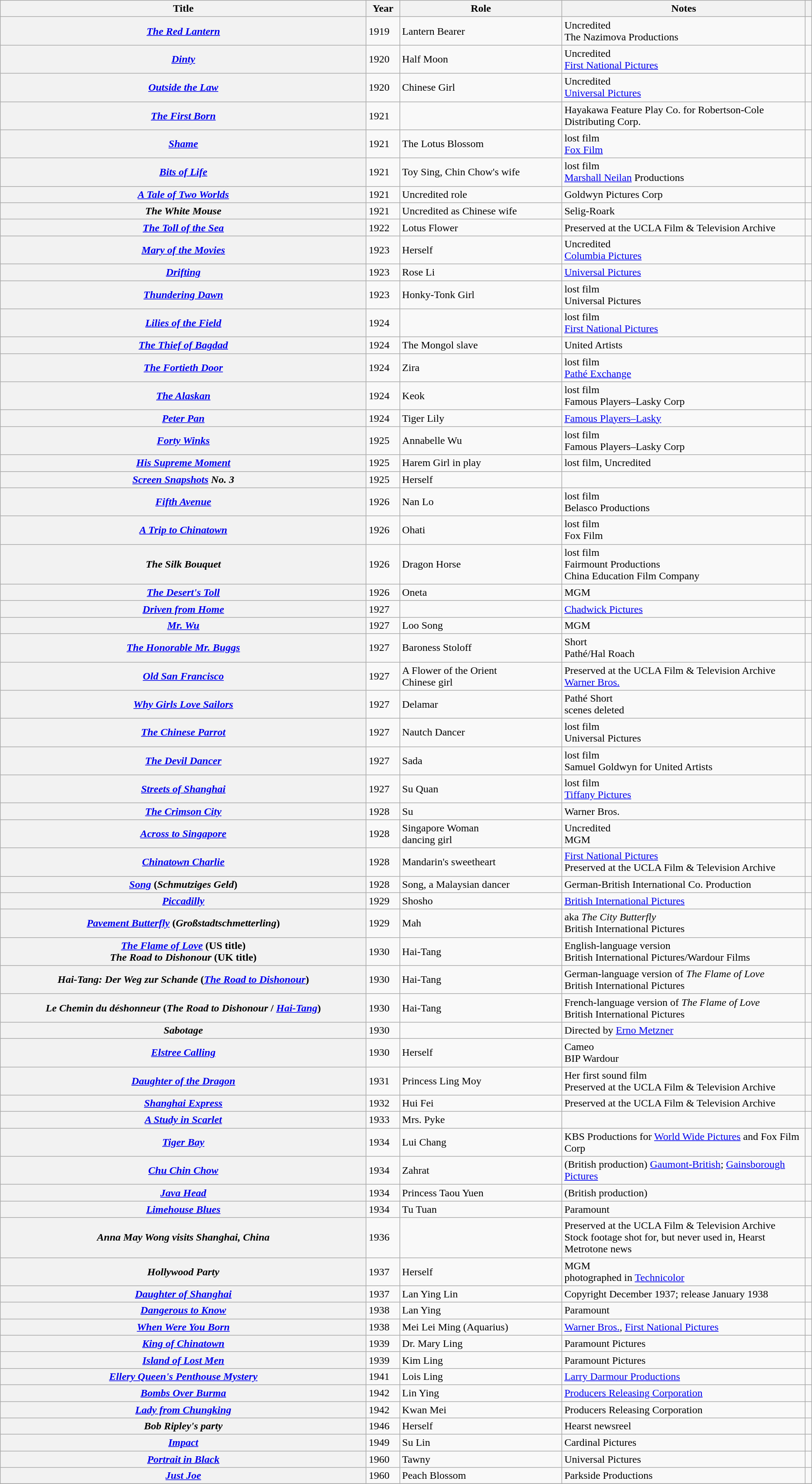<table class="wikitable sortable plainrowheaders">
<tr>
<th scope="col">Title</th>
<th scope="col">Year</th>
<th scope="col" width = 20% class="unsortable">Role</th>
<th scope="col" width = 30% class="unsortable">Notes</th>
<th scope="col" class="unsortable"></th>
</tr>
<tr>
<th scope="row"><em><a href='#'>The Red Lantern</a></em></th>
<td>1919</td>
<td>Lantern Bearer</td>
<td>Uncredited<br>The Nazimova Productions</td>
<td align="center"></td>
</tr>
<tr>
<th scope="row"><em><a href='#'>Dinty</a></em></th>
<td>1920</td>
<td>Half Moon</td>
<td>Uncredited<br><a href='#'>First National Pictures</a></td>
<td align="center"></td>
</tr>
<tr>
<th scope="row"><em><a href='#'>Outside the Law</a></em></th>
<td>1920</td>
<td>Chinese Girl</td>
<td>Uncredited<br><a href='#'>Universal Pictures</a></td>
<td align="center"></td>
</tr>
<tr>
<th scope="row"><em><a href='#'>The First Born</a></em></th>
<td>1921</td>
<td></td>
<td>Hayakawa Feature Play Co. for Robertson-Cole Distributing Corp.</td>
<td align="center"></td>
</tr>
<tr>
<th scope="row"><em><a href='#'>Shame</a></em></th>
<td>1921</td>
<td>The Lotus Blossom</td>
<td>lost film<br><a href='#'>Fox Film</a></td>
<td align="center"></td>
</tr>
<tr>
<th scope="row"><em><a href='#'>Bits of Life</a></em></th>
<td>1921</td>
<td>Toy Sing, Chin Chow's wife</td>
<td>lost film<br><a href='#'>Marshall Neilan</a> Productions</td>
<td align="center"></td>
</tr>
<tr>
<th scope="row"><em><a href='#'>A Tale of Two Worlds</a></em></th>
<td>1921</td>
<td>Uncredited role</td>
<td>Goldwyn Pictures Corp</td>
<td align="center"></td>
</tr>
<tr>
<th scope="row"><em>The White Mouse</em></th>
<td>1921</td>
<td>Uncredited as Chinese wife</td>
<td>Selig-Roark</td>
<td align="center"></td>
</tr>
<tr>
<th scope="row"><em><a href='#'>The Toll of the Sea</a></em></th>
<td>1922</td>
<td>Lotus Flower</td>
<td>Preserved at the UCLA Film & Television Archive</td>
<td align="center"></td>
</tr>
<tr>
<th scope="row"><em><a href='#'>Mary of the Movies</a></em></th>
<td>1923</td>
<td>Herself</td>
<td>Uncredited<br><a href='#'>Columbia Pictures</a></td>
<td align="center"></td>
</tr>
<tr>
<th scope="row"><em><a href='#'>Drifting</a></em></th>
<td>1923</td>
<td>Rose Li</td>
<td><a href='#'>Universal Pictures</a></td>
<td align="center"></td>
</tr>
<tr>
<th scope="row"><em><a href='#'>Thundering Dawn</a></em></th>
<td>1923</td>
<td>Honky-Tonk Girl</td>
<td>lost film<br>Universal Pictures</td>
<td align="center"></td>
</tr>
<tr>
<th scope="row"><em><a href='#'>Lilies of the Field</a></em></th>
<td>1924</td>
<td></td>
<td>lost film<br><a href='#'>First National Pictures</a></td>
<td align="center"></td>
</tr>
<tr>
<th scope="row"><em><a href='#'>The Thief of Bagdad</a></em></th>
<td>1924</td>
<td>The Mongol slave</td>
<td>United Artists</td>
<td align="center"></td>
</tr>
<tr>
<th scope="row"><em><a href='#'>The Fortieth Door</a></em></th>
<td>1924</td>
<td>Zira</td>
<td>lost film<br><a href='#'>Pathé Exchange</a></td>
<td align="center"></td>
</tr>
<tr>
<th scope="row"><em><a href='#'>The Alaskan</a></em></th>
<td>1924</td>
<td>Keok</td>
<td>lost film<br>Famous Players–Lasky Corp</td>
<td align="center"></td>
</tr>
<tr>
<th scope="row"><em><a href='#'>Peter Pan</a></em></th>
<td>1924</td>
<td>Tiger Lily</td>
<td><a href='#'>Famous Players–Lasky</a></td>
<td align="center"></td>
</tr>
<tr>
<th scope="row"><em><a href='#'>Forty Winks</a></em></th>
<td>1925</td>
<td>Annabelle Wu</td>
<td>lost film<br>Famous Players–Lasky Corp</td>
<td align="center"></td>
</tr>
<tr>
<th scope="row"><em><a href='#'>His Supreme Moment</a></em></th>
<td>1925</td>
<td>Harem Girl in play</td>
<td>lost film, Uncredited</td>
<td align="center"></td>
</tr>
<tr>
<th scope="row"><em><a href='#'>Screen Snapshots</a> No. 3</em></th>
<td>1925</td>
<td>Herself</td>
<td></td>
<td align="center"></td>
</tr>
<tr>
<th scope="row"><em><a href='#'>Fifth Avenue</a></em></th>
<td>1926</td>
<td>Nan Lo</td>
<td>lost film<br>Belasco Productions</td>
<td align="center"></td>
</tr>
<tr>
<th scope="row"><em><a href='#'>A Trip to Chinatown</a></em></th>
<td>1926</td>
<td>Ohati</td>
<td>lost film<br>Fox Film</td>
<td align="center"></td>
</tr>
<tr>
<th scope="row"><em>The Silk Bouquet</em></th>
<td>1926</td>
<td>Dragon Horse</td>
<td>lost film<br>Fairmount Productions<br>China Education Film Company</td>
<td align="center"></td>
</tr>
<tr>
<th scope="row"><em><a href='#'>The Desert's Toll</a></em></th>
<td>1926</td>
<td>Oneta</td>
<td>MGM</td>
<td align="center"></td>
</tr>
<tr>
<th scope="row"><em><a href='#'>Driven from Home</a></em></th>
<td>1927</td>
<td></td>
<td><a href='#'>Chadwick Pictures</a></td>
<td align="center"></td>
</tr>
<tr>
<th scope="row"><em><a href='#'>Mr. Wu</a></em></th>
<td>1927</td>
<td>Loo Song</td>
<td>MGM</td>
<td align="center"></td>
</tr>
<tr>
<th scope="row"><em><a href='#'>The Honorable Mr. Buggs</a></em></th>
<td>1927</td>
<td>Baroness Stoloff</td>
<td>Short<br>Pathé/Hal Roach</td>
<td align="center"></td>
</tr>
<tr>
<th scope="row"><em><a href='#'>Old San Francisco</a></em></th>
<td>1927</td>
<td>A Flower of the Orient<br>Chinese girl</td>
<td>Preserved at the UCLA Film & Television Archive<br> <a href='#'>Warner Bros.</a></td>
<td align="center"></td>
</tr>
<tr>
<th scope="row"><em><a href='#'>Why Girls Love Sailors</a></em></th>
<td>1927</td>
<td>Delamar</td>
<td>Pathé Short <br>scenes deleted</td>
<td align="center"></td>
</tr>
<tr>
<th scope="row"><em><a href='#'>The Chinese Parrot</a></em></th>
<td>1927</td>
<td>Nautch Dancer</td>
<td>lost film<br>Universal Pictures</td>
<td align="center"></td>
</tr>
<tr>
<th scope="row"><em><a href='#'>The Devil Dancer</a></em></th>
<td>1927</td>
<td>Sada</td>
<td>lost film<br>Samuel Goldwyn for United Artists</td>
<td align="center"></td>
</tr>
<tr>
<th scope="row"><em><a href='#'>Streets of Shanghai</a></em></th>
<td>1927</td>
<td>Su Quan</td>
<td>lost film<br><a href='#'>Tiffany Pictures</a></td>
<td align="center"></td>
</tr>
<tr>
<th scope="row"><em><a href='#'>The Crimson City</a></em></th>
<td>1928</td>
<td>Su</td>
<td>Warner Bros.</td>
<td align="center"></td>
</tr>
<tr>
<th scope="row"><em><a href='#'>Across to Singapore</a></em></th>
<td>1928</td>
<td>Singapore Woman<br>dancing girl</td>
<td>Uncredited<br>MGM</td>
<td align="center"></td>
</tr>
<tr>
<th scope="row"><em><a href='#'>Chinatown Charlie</a></em></th>
<td>1928</td>
<td>Mandarin's sweetheart</td>
<td><a href='#'>First National Pictures</a><br>Preserved at the UCLA Film & Television Archive</td>
<td align="center"></td>
</tr>
<tr>
<th scope="row"><em><a href='#'>Song</a></em> (<em>Schmutziges Geld</em>)</th>
<td>1928</td>
<td>Song, a Malaysian dancer</td>
<td>German-British International Co. Production</td>
<td align="center"></td>
</tr>
<tr>
<th scope="row"><em><a href='#'>Piccadilly</a></em></th>
<td>1929</td>
<td>Shosho</td>
<td><a href='#'>British International Pictures</a></td>
<td align="center"></td>
</tr>
<tr>
<th scope="row"><em><a href='#'>Pavement Butterfly</a></em> (<em>Großstadtschmetterling</em>)</th>
<td>1929</td>
<td>Mah</td>
<td>aka <em>The City Butterfly</em><br>British International Pictures</td>
<td align="center"></td>
</tr>
<tr>
<th scope="row"><em><a href='#'>The Flame of Love</a></em> (US title)<br><em>The Road to Dishonour</em> (UK title)</th>
<td>1930</td>
<td>Hai-Tang</td>
<td>English-language version<br>British International Pictures/Wardour Films</td>
<td align="center"></td>
</tr>
<tr>
<th scope="row"><em>Hai-Tang: Der Weg zur Schande</em> (<em><a href='#'>The Road to Dishonour</a></em>)</th>
<td>1930</td>
<td>Hai-Tang</td>
<td>German-language version of <em>The Flame of Love</em><br>British International Pictures</td>
<td align="center"></td>
</tr>
<tr>
<th scope="row"><em>Le Chemin du déshonneur</em> (<em>The Road to Dishonour</em> / <em><a href='#'>Hai-Tang</a></em>)</th>
<td>1930</td>
<td>Hai-Tang</td>
<td>French-language version of <em>The Flame of Love</em><br>British International Pictures</td>
<td align="center"></td>
</tr>
<tr>
<th scope="row"><em>Sabotage</em></th>
<td>1930</td>
<td></td>
<td>Directed by <a href='#'>Erno Metzner</a></td>
<td align="center"></td>
</tr>
<tr>
<th scope="row"><em><a href='#'>Elstree Calling</a></em></th>
<td>1930</td>
<td>Herself</td>
<td>Cameo<br>BIP Wardour</td>
<td align="center"></td>
</tr>
<tr>
<th scope="row"><em><a href='#'>Daughter of the Dragon</a></em></th>
<td>1931</td>
<td>Princess Ling Moy</td>
<td>Her first sound film<br>Preserved at the UCLA Film & Television Archive</td>
<td align="center"></td>
</tr>
<tr>
<th scope="row"><em><a href='#'>Shanghai Express</a></em></th>
<td>1932</td>
<td>Hui Fei</td>
<td>Preserved at the UCLA Film & Television Archive</td>
<td align="center"></td>
</tr>
<tr>
<th scope="row"><em><a href='#'>A Study in Scarlet</a></em></th>
<td>1933</td>
<td>Mrs. Pyke</td>
<td></td>
<td align="center"></td>
</tr>
<tr>
<th scope="row"><em><a href='#'>Tiger Bay</a></em></th>
<td>1934</td>
<td>Lui Chang</td>
<td>KBS Productions for <a href='#'>World Wide Pictures</a> and Fox Film Corp</td>
<td align="center"></td>
</tr>
<tr>
<th scope="row"><em><a href='#'>Chu Chin Chow</a></em></th>
<td>1934</td>
<td>Zahrat</td>
<td>(British production) <a href='#'>Gaumont-British</a>; <a href='#'>Gainsborough Pictures</a></td>
<td align="center"></td>
</tr>
<tr>
<th scope="row"><em><a href='#'>Java Head</a></em></th>
<td>1934</td>
<td>Princess Taou Yuen</td>
<td>(British production)</td>
<td align="center"></td>
</tr>
<tr>
<th scope="row"><em><a href='#'>Limehouse Blues</a></em></th>
<td>1934</td>
<td>Tu Tuan</td>
<td>Paramount</td>
<td align="center"></td>
</tr>
<tr>
<th scope="row"><em>Anna May Wong visits Shanghai, China</em></th>
<td>1936</td>
<td></td>
<td>Preserved at the UCLA Film & Television Archive<br>Stock footage shot for, but never used in, Hearst Metrotone news</td>
<td align="center"></td>
</tr>
<tr>
<th scope="row"><em>Hollywood Party</em></th>
<td>1937</td>
<td>Herself</td>
<td>MGM<br>photographed in <a href='#'>Technicolor</a></td>
<td></td>
</tr>
<tr>
<th scope="row"><em><a href='#'>Daughter of Shanghai</a></em></th>
<td>1937</td>
<td>Lan Ying Lin</td>
<td>Copyright December 1937; release January 1938</td>
<td align="center"></td>
</tr>
<tr>
<th scope="row"><em><a href='#'>Dangerous to Know</a></em></th>
<td>1938</td>
<td>Lan Ying</td>
<td>Paramount</td>
<td align="center"></td>
</tr>
<tr>
<th scope="row"><em><a href='#'>When Were You Born</a></em></th>
<td>1938</td>
<td>Mei Lei Ming (Aquarius)</td>
<td><a href='#'>Warner Bros.</a>, <a href='#'>First National Pictures</a></td>
<td align="center"></td>
</tr>
<tr>
<th scope="row"><em><a href='#'>King of Chinatown</a></em></th>
<td>1939</td>
<td>Dr. Mary Ling</td>
<td>Paramount Pictures</td>
<td align="center"></td>
</tr>
<tr>
<th scope="row"><em><a href='#'>Island of Lost Men</a></em></th>
<td>1939</td>
<td>Kim Ling</td>
<td>Paramount Pictures</td>
<td align="center"></td>
</tr>
<tr>
<th scope="row"><em><a href='#'>Ellery Queen's Penthouse Mystery</a></em></th>
<td>1941</td>
<td>Lois Ling</td>
<td><a href='#'>Larry Darmour Productions</a></td>
<td align="center"></td>
</tr>
<tr>
<th scope="row"><em><a href='#'>Bombs Over Burma</a></em></th>
<td>1942</td>
<td>Lin Ying</td>
<td><a href='#'>Producers Releasing Corporation</a></td>
<td align="center"></td>
</tr>
<tr>
<th scope="row"><em><a href='#'>Lady from Chungking</a></em></th>
<td>1942</td>
<td>Kwan Mei</td>
<td>Producers Releasing Corporation</td>
<td align="center"></td>
</tr>
<tr>
<th scope="row"><em>Bob Ripley's party</em></th>
<td>1946</td>
<td>Herself</td>
<td>Hearst newsreel</td>
<td align="center"></td>
</tr>
<tr>
<th scope="row"><em><a href='#'>Impact</a></em></th>
<td>1949</td>
<td>Su Lin</td>
<td>Cardinal Pictures</td>
<td align="center"></td>
</tr>
<tr>
<th scope="row"><em><a href='#'>Portrait in Black</a></em></th>
<td>1960</td>
<td>Tawny</td>
<td>Universal Pictures</td>
<td align="center"></td>
</tr>
<tr>
<th scope="row"><em><a href='#'>Just Joe</a></em></th>
<td>1960</td>
<td>Peach Blossom</td>
<td>Parkside Productions</td>
<td align="center"></td>
</tr>
<tr>
</tr>
</table>
